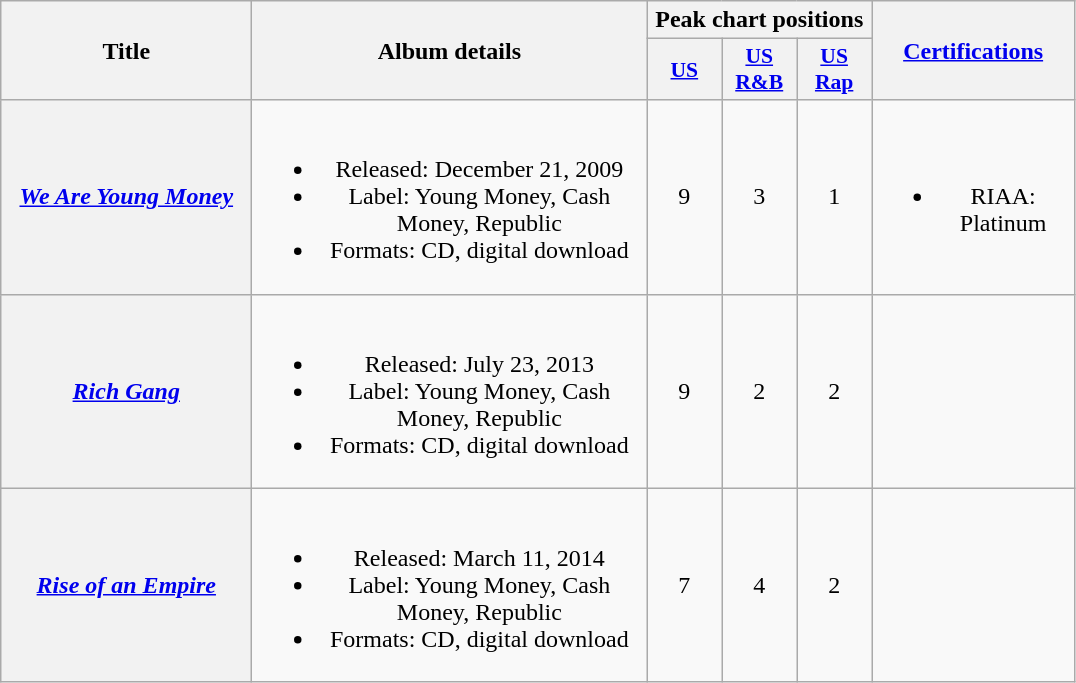<table class="wikitable plainrowheaders" style="text-align:center;">
<tr>
<th scope="col" rowspan="2" style="width:10em;">Title</th>
<th scope="col" rowspan="2" style="width:16em;">Album details</th>
<th scope="col" colspan="3">Peak chart positions</th>
<th scope="col" rowspan="2" style="width:8em;"><a href='#'>Certifications</a></th>
</tr>
<tr>
<th scope="col" style="width:3em;font-size:90%;"><a href='#'>US</a><br></th>
<th scope="col" style="width:3em;font-size:90%;"><a href='#'>US<br>R&B</a><br></th>
<th scope="col" style="width:3em;font-size:90%;"><a href='#'>US<br>Rap</a><br></th>
</tr>
<tr>
<th scope="row"><em><a href='#'>We Are Young Money</a></em></th>
<td><br><ul><li>Released: December 21, 2009</li><li>Label: Young Money, Cash Money, Republic</li><li>Formats: CD, digital download</li></ul></td>
<td>9</td>
<td>3</td>
<td>1</td>
<td><br><ul><li>RIAA: Platinum</li></ul></td>
</tr>
<tr>
<th scope="row"><em><a href='#'>Rich Gang</a></em><br></th>
<td><br><ul><li>Released: July 23, 2013</li><li>Label: Young Money, Cash Money, Republic</li><li>Formats: CD, digital download</li></ul></td>
<td>9</td>
<td>2</td>
<td>2</td>
<td></td>
</tr>
<tr>
<th scope="row"><em><a href='#'>Rise of an Empire</a></em></th>
<td><br><ul><li>Released: March 11, 2014</li><li>Label: Young Money, Cash Money, Republic</li><li>Formats: CD, digital download</li></ul></td>
<td>7</td>
<td>4</td>
<td>2</td>
<td></td>
</tr>
</table>
